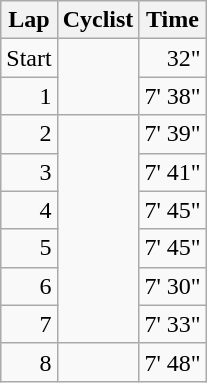<table class="wikitable">
<tr>
<th>Lap</th>
<th>Cyclist</th>
<th>Time</th>
</tr>
<tr>
<td align=right>Start</td>
<td rowspan=2></td>
<td align=right>32"</td>
</tr>
<tr>
<td align=right>1</td>
<td align=right>7' 38"</td>
</tr>
<tr>
<td align=right>2</td>
<td rowspan=6></td>
<td align=right>7' 39"</td>
</tr>
<tr>
<td align=right>3</td>
<td align=right>7' 41"</td>
</tr>
<tr>
<td align=right>4</td>
<td align=right>7' 45"</td>
</tr>
<tr>
<td align=right>5</td>
<td align=right>7' 45"</td>
</tr>
<tr>
<td align=right>6</td>
<td align=right>7' 30"</td>
</tr>
<tr>
<td align=right>7</td>
<td align=right>7' 33"</td>
</tr>
<tr>
<td align=right>8</td>
<td></td>
<td align=right>7' 48"</td>
</tr>
</table>
